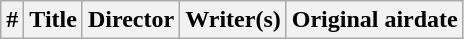<table class="wikitable plainrowheaders">
<tr>
<th>#</th>
<th>Title</th>
<th>Director</th>
<th>Writer(s)</th>
<th>Original airdate<br>

</th>
</tr>
</table>
